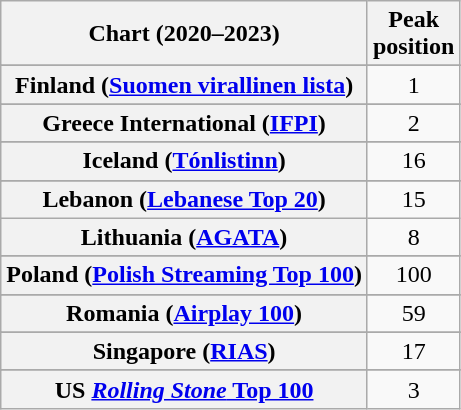<table class="wikitable sortable plainrowheaders" style="text-align:center">
<tr>
<th scope="col">Chart (2020–2023)</th>
<th scope="col">Peak<br>position</th>
</tr>
<tr>
</tr>
<tr>
</tr>
<tr>
</tr>
<tr>
</tr>
<tr>
</tr>
<tr>
</tr>
<tr>
</tr>
<tr>
</tr>
<tr>
<th scope="row">Finland (<a href='#'>Suomen virallinen lista</a>)</th>
<td>1</td>
</tr>
<tr>
</tr>
<tr>
</tr>
<tr>
</tr>
<tr>
<th scope="row">Greece International (<a href='#'>IFPI</a>)</th>
<td>2</td>
</tr>
<tr>
</tr>
<tr>
</tr>
<tr>
<th scope="row">Iceland (<a href='#'>Tónlistinn</a>)</th>
<td>16</td>
</tr>
<tr>
</tr>
<tr>
</tr>
<tr>
<th scope="row">Lebanon (<a href='#'>Lebanese Top 20</a>)</th>
<td>15</td>
</tr>
<tr>
<th scope="row">Lithuania (<a href='#'>AGATA</a>)</th>
<td>8</td>
</tr>
<tr>
</tr>
<tr>
</tr>
<tr>
</tr>
<tr>
<th scope="row">Poland (<a href='#'>Polish Streaming Top 100</a>)</th>
<td>100</td>
</tr>
<tr>
</tr>
<tr>
<th scope="row">Romania (<a href='#'>Airplay 100</a>)</th>
<td>59</td>
</tr>
<tr>
</tr>
<tr>
<th scope="row">Singapore (<a href='#'>RIAS</a>)</th>
<td>17</td>
</tr>
<tr>
</tr>
<tr>
</tr>
<tr>
</tr>
<tr>
</tr>
<tr>
</tr>
<tr>
</tr>
<tr>
</tr>
<tr>
</tr>
<tr>
</tr>
<tr>
<th scope="row">US <a href='#'><em>Rolling Stone</em> Top 100</a></th>
<td>3</td>
</tr>
</table>
